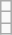<table class="wikitable">
<tr>
<td></td>
</tr>
<tr>
<td></td>
</tr>
<tr>
<td></td>
</tr>
</table>
